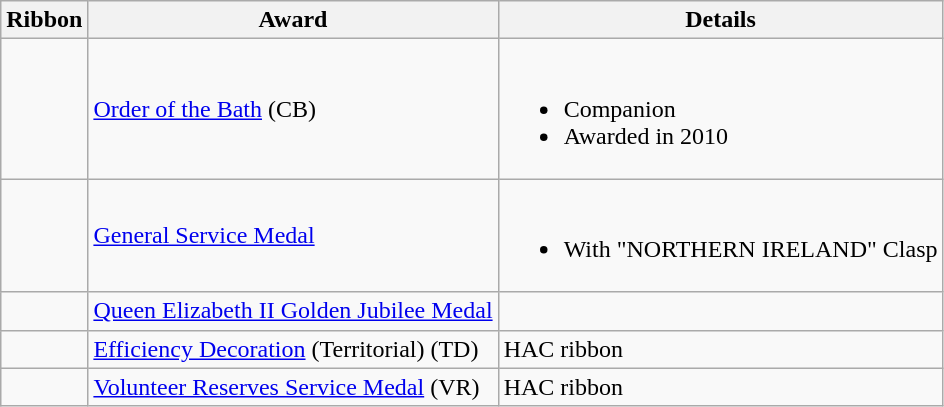<table class="wikitable">
<tr>
<th>Ribbon</th>
<th>Award</th>
<th>Details</th>
</tr>
<tr>
<td></td>
<td><a href='#'>Order of the Bath</a> (CB)</td>
<td><br><ul><li>Companion</li><li>Awarded in 2010</li></ul></td>
</tr>
<tr>
<td></td>
<td><a href='#'>General Service Medal</a></td>
<td><br><ul><li>With "NORTHERN IRELAND" Clasp</li></ul></td>
</tr>
<tr>
<td></td>
<td><a href='#'>Queen Elizabeth II Golden Jubilee Medal</a></td>
<td></td>
</tr>
<tr>
<td></td>
<td><a href='#'>Efficiency Decoration</a> (Territorial) (TD)</td>
<td>HAC ribbon</td>
</tr>
<tr>
<td></td>
<td><a href='#'>Volunteer Reserves Service Medal</a> (VR)</td>
<td>HAC ribbon</td>
</tr>
</table>
